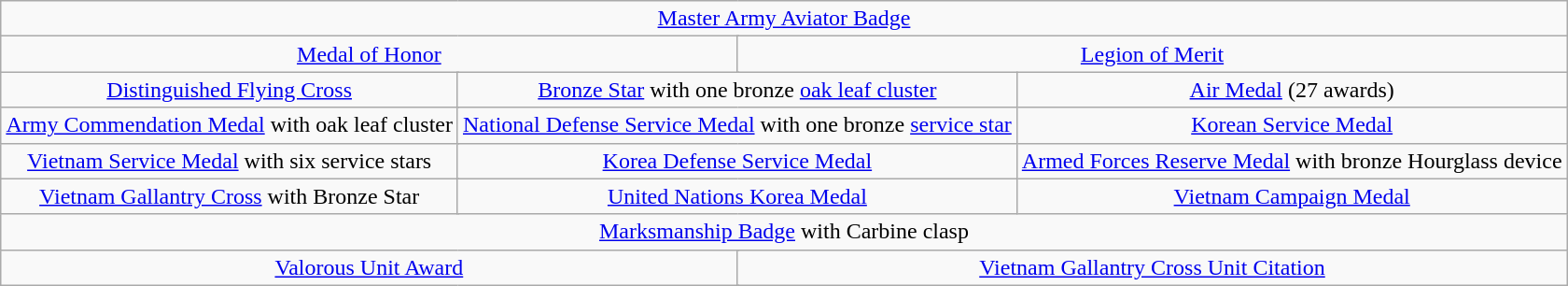<table class="wikitable" style="margin:1em auto; text-align:center;">
<tr>
<td colspan="12"><a href='#'>Master Army Aviator Badge</a></td>
</tr>
<tr>
<td colspan="6"><a href='#'>Medal of Honor</a></td>
<td colspan="6"><a href='#'>Legion of Merit</a></td>
</tr>
<tr>
<td colspan="4"><a href='#'>Distinguished Flying Cross</a></td>
<td colspan="4"><a href='#'>Bronze Star</a> with one bronze <a href='#'>oak leaf cluster</a></td>
<td colspan="4"><a href='#'>Air Medal</a> (27 awards)</td>
</tr>
<tr>
<td colspan="4"><a href='#'>Army Commendation Medal</a> with oak leaf cluster</td>
<td colspan="4"><a href='#'>National Defense Service Medal</a> with one bronze <a href='#'>service star</a></td>
<td colspan="4"><a href='#'>Korean Service Medal</a></td>
</tr>
<tr>
<td colspan="4"><a href='#'>Vietnam Service Medal</a> with six service stars</td>
<td colspan="4"><a href='#'>Korea Defense Service Medal</a></td>
<td colspan="4"><a href='#'>Armed Forces Reserve Medal</a> with bronze Hourglass device</td>
</tr>
<tr>
<td colspan="4"><a href='#'>Vietnam Gallantry Cross</a> with Bronze Star</td>
<td colspan="4"><a href='#'>United Nations Korea Medal</a></td>
<td colspan="4"><a href='#'>Vietnam Campaign Medal</a></td>
</tr>
<tr>
<td colspan="12"><a href='#'>Marksmanship Badge</a> with Carbine clasp</td>
</tr>
<tr>
<td colspan="6"><a href='#'>Valorous Unit Award</a></td>
<td colspan="6"><a href='#'>Vietnam Gallantry Cross Unit Citation</a></td>
</tr>
</table>
